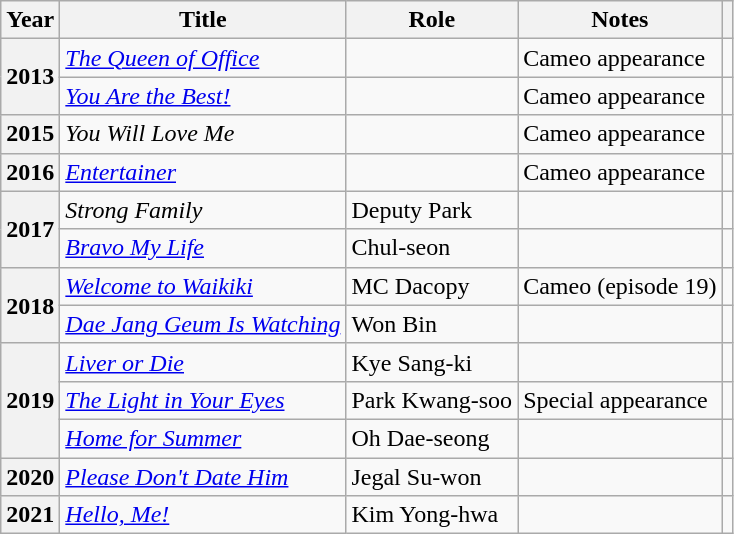<table class="wikitable plainrowheaders sortable">
<tr>
<th scope="col">Year</th>
<th scope="col">Title</th>
<th scope="col">Role</th>
<th scope="col">Notes</th>
<th scope="col" class="unsortable"></th>
</tr>
<tr>
<th scope="row" rowspan="2">2013</th>
<td><em><a href='#'>The Queen of Office</a></em></td>
<td></td>
<td>Cameo appearance</td>
<td style="text-align:center"></td>
</tr>
<tr>
<td><em><a href='#'>You Are the Best!</a></em></td>
<td></td>
<td>Cameo appearance</td>
<td style="text-align:center"></td>
</tr>
<tr>
<th scope="row">2015</th>
<td><em>You Will Love Me</em></td>
<td></td>
<td>Cameo appearance</td>
<td style="text-align:center"></td>
</tr>
<tr>
<th scope="row">2016</th>
<td><em><a href='#'>Entertainer</a></em></td>
<td></td>
<td>Cameo appearance</td>
<td style="text-align:center"></td>
</tr>
<tr>
<th scope="row" rowspan="2">2017</th>
<td><em>Strong Family</em></td>
<td>Deputy Park</td>
<td></td>
<td style="text-align:center"></td>
</tr>
<tr>
<td><em><a href='#'>Bravo My Life</a></em></td>
<td>Chul-seon</td>
<td></td>
<td style="text-align:center"></td>
</tr>
<tr>
<th scope="row" rowspan="2">2018</th>
<td><em><a href='#'>Welcome to Waikiki</a></em></td>
<td>MC Dacopy</td>
<td>Cameo (episode 19)</td>
<td style="text-align:center"></td>
</tr>
<tr>
<td><em><a href='#'>Dae Jang Geum Is Watching</a></em></td>
<td>Won Bin</td>
<td></td>
<td style="text-align:center"></td>
</tr>
<tr>
<th scope="row" rowspan="3">2019</th>
<td><em><a href='#'>Liver or Die</a></em></td>
<td>Kye Sang-ki</td>
<td></td>
<td style="text-align:center"></td>
</tr>
<tr>
<td><em><a href='#'>The Light in Your Eyes</a></em></td>
<td>Park Kwang-soo</td>
<td>Special appearance</td>
<td style="text-align:center"></td>
</tr>
<tr>
<td><em><a href='#'>Home for Summer</a></em></td>
<td>Oh Dae-seong</td>
<td></td>
<td style="text-align:center"></td>
</tr>
<tr>
<th scope="row">2020</th>
<td><em><a href='#'>Please Don't Date Him</a></em></td>
<td>Jegal Su-won</td>
<td></td>
<td style="text-align:center"></td>
</tr>
<tr>
<th scope="row">2021</th>
<td><em><a href='#'>Hello, Me!</a></em></td>
<td>Kim Yong-hwa</td>
<td></td>
<td style="text-align:center"></td>
</tr>
</table>
